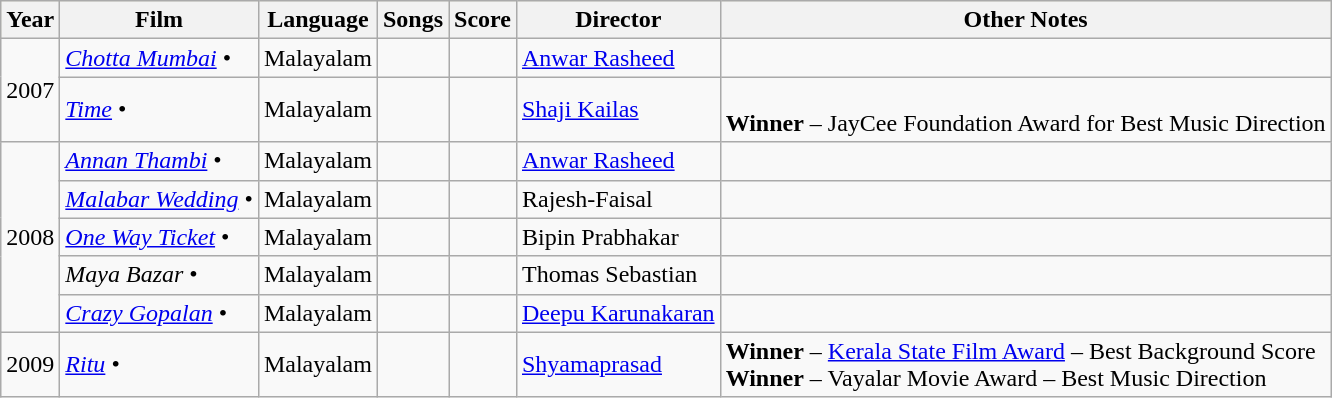<table class="wikitable sortable">
<tr bgcolor="beige" align="center">
<th>Year</th>
<th>Film</th>
<th>Language</th>
<th>Songs</th>
<th>Score</th>
<th>Director</th>
<th>Other Notes</th>
</tr>
<tr>
<td rowspan="2">2007</td>
<td><em><a href='#'>Chotta Mumbai</a></em> •</td>
<td>Malayalam</td>
<td></td>
<td></td>
<td><a href='#'>Anwar Rasheed</a></td>
<td></td>
</tr>
<tr>
<td><em><a href='#'>Time</a></em> •</td>
<td>Malayalam</td>
<td></td>
<td></td>
<td><a href='#'>Shaji Kailas</a></td>
<td><br><strong>Winner</strong> – JayCee Foundation Award for Best Music Direction</td>
</tr>
<tr>
<td rowspan="5">2008</td>
<td><em><a href='#'>Annan Thambi</a></em> •</td>
<td>Malayalam</td>
<td></td>
<td></td>
<td><a href='#'>Anwar Rasheed</a></td>
<td></td>
</tr>
<tr>
<td><em><a href='#'>Malabar Wedding</a></em> •</td>
<td>Malayalam</td>
<td></td>
<td></td>
<td>Rajesh-Faisal</td>
<td></td>
</tr>
<tr>
<td><em><a href='#'>One Way Ticket</a></em> •</td>
<td>Malayalam</td>
<td></td>
<td></td>
<td>Bipin Prabhakar</td>
<td></td>
</tr>
<tr>
<td><em>Maya Bazar</em> •</td>
<td>Malayalam</td>
<td></td>
<td></td>
<td>Thomas Sebastian</td>
<td></td>
</tr>
<tr>
<td><em><a href='#'>Crazy Gopalan</a></em> •</td>
<td>Malayalam</td>
<td></td>
<td></td>
<td><a href='#'>Deepu Karunakaran</a></td>
<td></td>
</tr>
<tr>
<td rowspan="1">2009</td>
<td><em><a href='#'>Ritu</a> •</em></td>
<td>Malayalam</td>
<td></td>
<td></td>
<td><a href='#'>Shyamaprasad</a></td>
<td><strong>Winner</strong> – <a href='#'>Kerala State Film Award</a> – Best Background Score<br><strong>Winner</strong> – Vayalar Movie Award – Best Music Direction</td>
</tr>
</table>
